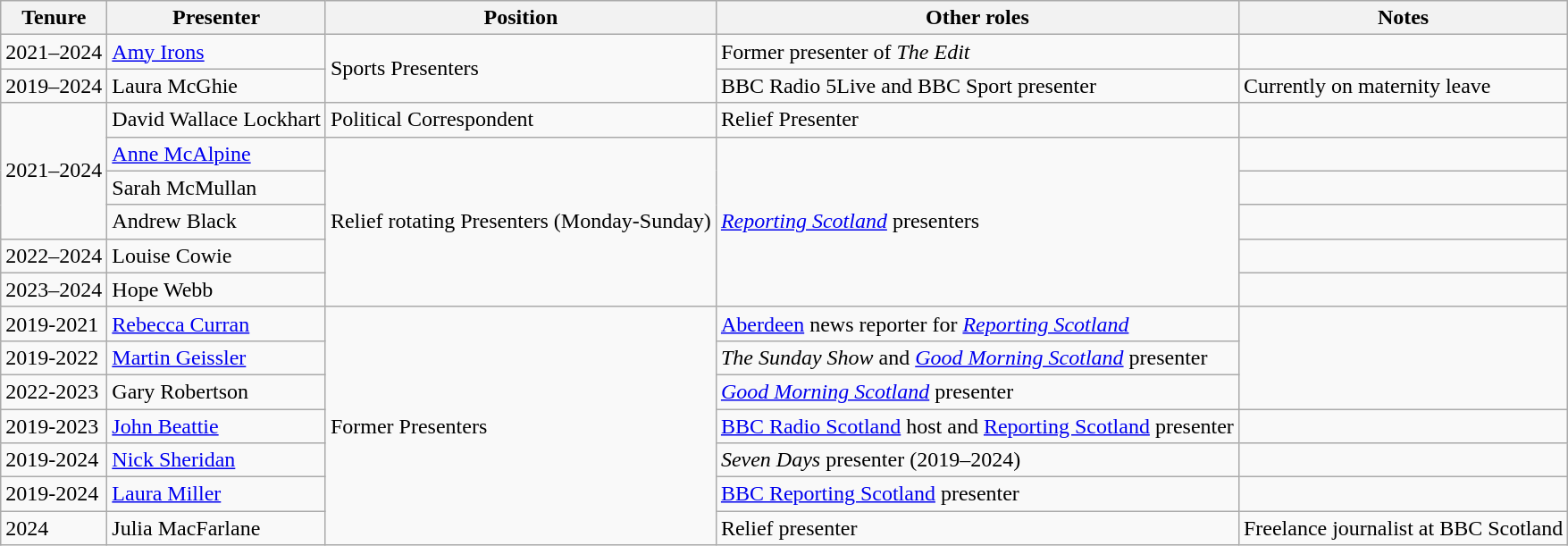<table class="wikitable">
<tr>
<th>Tenure</th>
<th>Presenter</th>
<th>Position</th>
<th>Other roles</th>
<th>Notes</th>
</tr>
<tr>
<td>2021–2024</td>
<td><a href='#'>Amy Irons</a></td>
<td rowspan="2">Sports Presenters</td>
<td>Former presenter of <em>The Edit</em></td>
<td></td>
</tr>
<tr>
<td>2019–2024</td>
<td>Laura McGhie</td>
<td>BBC Radio 5Live and BBC Sport presenter</td>
<td>Currently on maternity leave</td>
</tr>
<tr>
<td rowspan="4">2021–2024</td>
<td>David Wallace Lockhart</td>
<td>Political Correspondent</td>
<td>Relief Presenter</td>
<td></td>
</tr>
<tr>
<td><a href='#'>Anne McAlpine</a></td>
<td rowspan="5">Relief rotating Presenters (Monday-Sunday)</td>
<td rowspan="5"><em><a href='#'>Reporting Scotland</a></em> presenters</td>
<td></td>
</tr>
<tr>
<td>Sarah McMullan</td>
<td></td>
</tr>
<tr>
<td>Andrew Black</td>
<td></td>
</tr>
<tr>
<td>2022–2024</td>
<td>Louise Cowie</td>
<td></td>
</tr>
<tr>
<td>2023–2024</td>
<td>Hope Webb</td>
<td></td>
</tr>
<tr>
<td>2019-2021</td>
<td><a href='#'>Rebecca Curran</a></td>
<td rowspan="7">Former Presenters</td>
<td><a href='#'>Aberdeen</a> news reporter for <em><a href='#'>Reporting Scotland</a></em></td>
<td rowspan="3"></td>
</tr>
<tr>
<td>2019-2022</td>
<td><a href='#'>Martin Geissler</a></td>
<td><em>The Sunday Show</em> and <em><a href='#'>Good Morning Scotland</a></em> presenter</td>
</tr>
<tr>
<td>2022-2023</td>
<td>Gary Robertson</td>
<td><em><a href='#'>Good Morning Scotland</a></em> presenter</td>
</tr>
<tr>
<td>2019-2023</td>
<td><a href='#'>John Beattie</a></td>
<td><a href='#'>BBC Radio Scotland</a> host and <a href='#'>Reporting Scotland</a> presenter</td>
<td></td>
</tr>
<tr>
<td>2019-2024</td>
<td><a href='#'>Nick Sheridan</a></td>
<td><em>Seven Days</em> presenter (2019–2024)</td>
<td></td>
</tr>
<tr>
<td>2019-2024</td>
<td><a href='#'>Laura Miller</a></td>
<td><a href='#'>BBC Reporting Scotland</a> presenter</td>
<td></td>
</tr>
<tr>
<td>2024</td>
<td>Julia MacFarlane</td>
<td>Relief presenter</td>
<td>Freelance journalist at BBC Scotland</td>
</tr>
</table>
